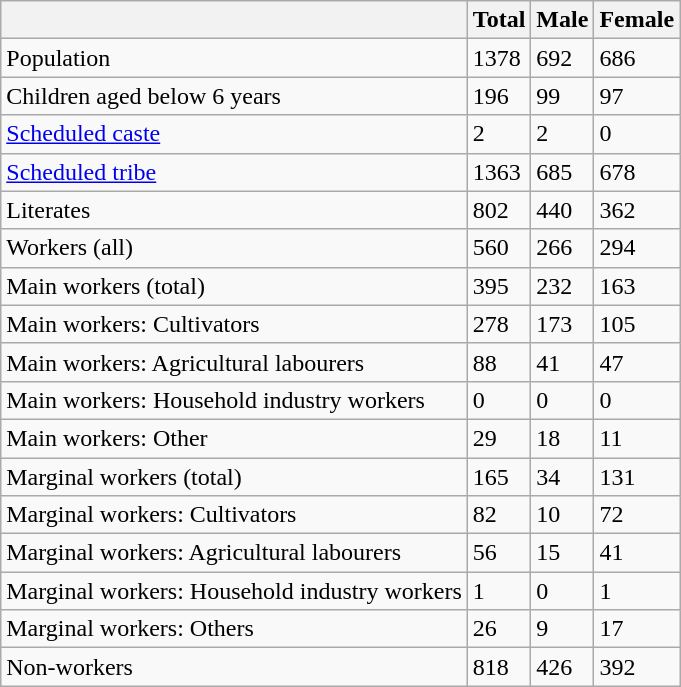<table class="wikitable sortable">
<tr>
<th></th>
<th>Total</th>
<th>Male</th>
<th>Female</th>
</tr>
<tr>
<td>Population</td>
<td>1378</td>
<td>692</td>
<td>686</td>
</tr>
<tr>
<td>Children aged below 6 years</td>
<td>196</td>
<td>99</td>
<td>97</td>
</tr>
<tr>
<td><a href='#'>Scheduled caste</a></td>
<td>2</td>
<td>2</td>
<td>0</td>
</tr>
<tr>
<td><a href='#'>Scheduled tribe</a></td>
<td>1363</td>
<td>685</td>
<td>678</td>
</tr>
<tr>
<td>Literates</td>
<td>802</td>
<td>440</td>
<td>362</td>
</tr>
<tr>
<td>Workers (all)</td>
<td>560</td>
<td>266</td>
<td>294</td>
</tr>
<tr>
<td>Main workers (total)</td>
<td>395</td>
<td>232</td>
<td>163</td>
</tr>
<tr>
<td>Main workers: Cultivators</td>
<td>278</td>
<td>173</td>
<td>105</td>
</tr>
<tr>
<td>Main workers: Agricultural labourers</td>
<td>88</td>
<td>41</td>
<td>47</td>
</tr>
<tr>
<td>Main workers: Household industry workers</td>
<td>0</td>
<td>0</td>
<td>0</td>
</tr>
<tr>
<td>Main workers: Other</td>
<td>29</td>
<td>18</td>
<td>11</td>
</tr>
<tr>
<td>Marginal workers (total)</td>
<td>165</td>
<td>34</td>
<td>131</td>
</tr>
<tr>
<td>Marginal workers: Cultivators</td>
<td>82</td>
<td>10</td>
<td>72</td>
</tr>
<tr>
<td>Marginal workers: Agricultural labourers</td>
<td>56</td>
<td>15</td>
<td>41</td>
</tr>
<tr>
<td>Marginal workers: Household industry workers</td>
<td>1</td>
<td>0</td>
<td>1</td>
</tr>
<tr>
<td>Marginal workers: Others</td>
<td>26</td>
<td>9</td>
<td>17</td>
</tr>
<tr>
<td>Non-workers</td>
<td>818</td>
<td>426</td>
<td>392</td>
</tr>
</table>
